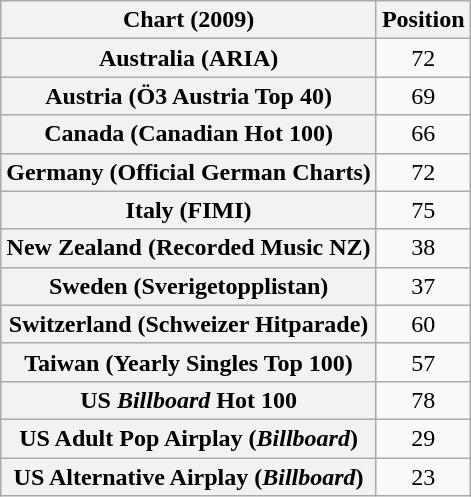<table class="wikitable sortable plainrowheaders" style="text-align:center">
<tr>
<th scope="col">Chart (2009)</th>
<th scope="col">Position</th>
</tr>
<tr>
<th scope="row">Australia (ARIA)</th>
<td>72</td>
</tr>
<tr>
<th scope="row">Austria (Ö3 Austria Top 40)</th>
<td>69</td>
</tr>
<tr>
<th scope="row">Canada (Canadian Hot 100)</th>
<td>66</td>
</tr>
<tr>
<th scope="row">Germany (Official German Charts)</th>
<td>72</td>
</tr>
<tr>
<th scope="row">Italy (FIMI)</th>
<td>75</td>
</tr>
<tr>
<th scope="row">New Zealand (Recorded Music NZ)</th>
<td>38</td>
</tr>
<tr>
<th scope="row">Sweden (Sverigetopplistan)</th>
<td>37</td>
</tr>
<tr>
<th scope="row">Switzerland (Schweizer Hitparade)</th>
<td>60</td>
</tr>
<tr>
<th scope="row">Taiwan (Yearly Singles Top 100)</th>
<td>57</td>
</tr>
<tr>
<th scope="row">US <em>Billboard</em> Hot 100</th>
<td>78</td>
</tr>
<tr>
<th scope="row">US Adult Pop Airplay (<em>Billboard</em>)</th>
<td>29</td>
</tr>
<tr>
<th scope="row">US Alternative Airplay (<em>Billboard</em>)</th>
<td>23</td>
</tr>
</table>
